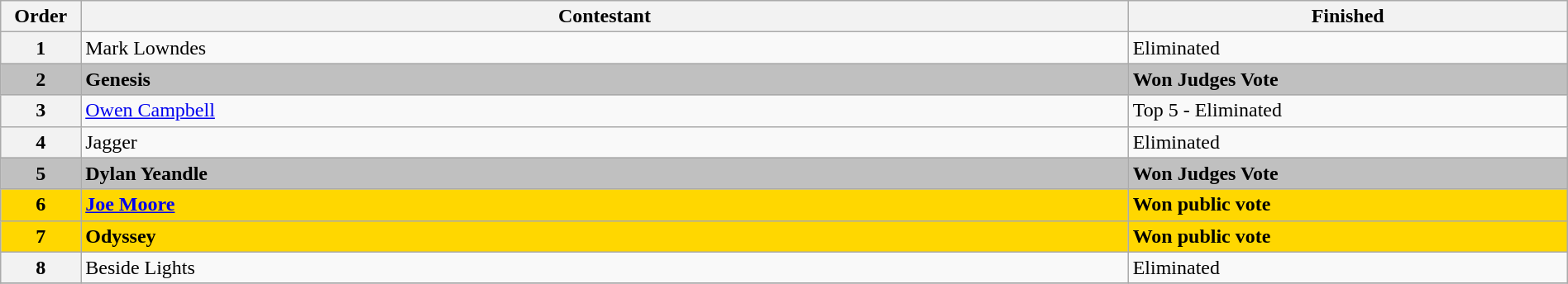<table class="wikitable" width="100%">
<tr>
<th width="1%">Order</th>
<th width="31%">Contestant</th>
<th width="13%">Finished</th>
</tr>
<tr>
<th>1</th>
<td>Mark Lowndes</td>
<td>Eliminated</td>
</tr>
<tr>
<th style="background:silver;">2</th>
<td style="background:silver;"><strong>Genesis</strong></td>
<td style="background:silver;"><strong>Won Judges Vote</strong></td>
</tr>
<tr>
<th>3</th>
<td><a href='#'>Owen Campbell</a></td>
<td>Top 5 - Eliminated</td>
</tr>
<tr>
<th>4</th>
<td>Jagger</td>
<td>Eliminated</td>
</tr>
<tr>
<th style="background:silver;">5</th>
<td style="background:silver;"><strong>Dylan Yeandle</strong></td>
<td style="background:silver;"><strong>Won Judges Vote</strong></td>
</tr>
<tr>
<th style="background:gold;">6</th>
<td style="background:gold;"><strong><a href='#'>Joe Moore</a></strong></td>
<td style="background:gold;"><strong>Won public vote</strong></td>
</tr>
<tr>
<th style="background:gold;">7</th>
<td style="background:gold;"><strong>Odyssey</strong></td>
<td style="background:gold;"><strong>Won public vote</strong></td>
</tr>
<tr>
<th>8</th>
<td>Beside Lights</td>
<td>Eliminated</td>
</tr>
<tr>
</tr>
</table>
